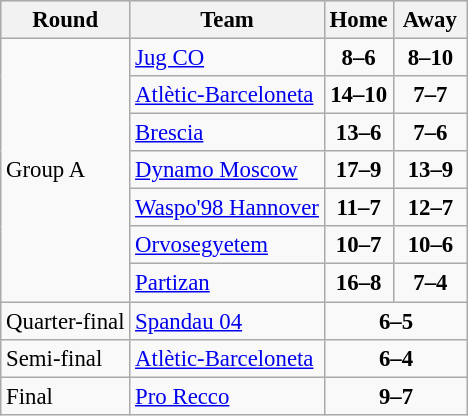<table class="wikitable" style="text-align: left; font-size:95%">
<tr bgcolor="#ccccff">
<th>Round</th>
<th>Team</th>
<th>Home</th>
<th> Away </th>
</tr>
<tr>
<td rowspan=7>Group A<br></td>
<td> <a href='#'>Jug CO</a></td>
<td align="center"><strong>8–6</strong></td>
<td align="center"><strong>8–10</strong></td>
</tr>
<tr>
<td> <a href='#'>Atlètic-Barceloneta</a></td>
<td align="center"><strong>14–10</strong></td>
<td align="center"><strong>7–7</strong></td>
</tr>
<tr>
<td> <a href='#'>Brescia</a></td>
<td align="center"><strong>13–6</strong></td>
<td align="center"><strong>7–6</strong></td>
</tr>
<tr>
<td> <a href='#'>Dynamo Moscow</a></td>
<td align="center"><strong>17–9</strong></td>
<td align="center"><strong>13–9</strong></td>
</tr>
<tr>
<td> <a href='#'>Waspo'98 Hannover</a></td>
<td align="center"><strong>11–7</strong></td>
<td align="center"><strong>12–7</strong></td>
</tr>
<tr>
<td> <a href='#'>Orvosegyetem</a></td>
<td align="center"><strong>10–7</strong></td>
<td align="center"><strong>10–6</strong></td>
</tr>
<tr>
<td> <a href='#'>Partizan</a></td>
<td align="center"><strong>16–8</strong></td>
<td align="center"><strong>7–4</strong></td>
</tr>
<tr>
<td>Quarter-final</td>
<td> <a href='#'>Spandau 04</a></td>
<td colspan=2 align="center"><strong>6–5</strong></td>
</tr>
<tr>
<td>Semi-final</td>
<td> <a href='#'>Atlètic-Barceloneta</a></td>
<td colspan=2 align="center"><strong>6–4</strong></td>
</tr>
<tr>
<td>Final</td>
<td> <a href='#'>Pro Recco</a></td>
<td colspan=2 align="center"><strong>9–7</strong></td>
</tr>
</table>
